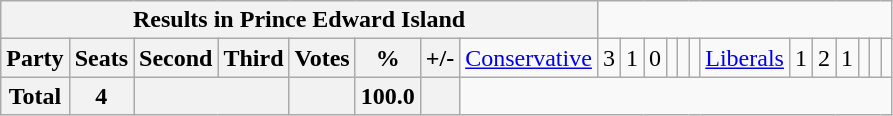<table class="wikitable">
<tr>
<th colspan=9>Results in Prince Edward Island</th>
</tr>
<tr>
<th colspan=2>Party</th>
<th>Seats</th>
<th>Second</th>
<th>Third</th>
<th>Votes</th>
<th>%</th>
<th>+/-<br></th>
<td><a href='#'>Conservative</a></td>
<td align="right">3</td>
<td align="right">1</td>
<td align="right">0</td>
<td align="right"></td>
<td align="right"></td>
<td align="right"><br></td>
<td><a href='#'>Liberals</a></td>
<td align="right">1</td>
<td align="right">2</td>
<td align="right">1</td>
<td align="right"></td>
<td align="right"></td>
<td align="right"></td>
</tr>
<tr>
<th colspan="2">Total</th>
<th>4</th>
<th colspan="2"></th>
<th></th>
<th>100.0</th>
<th></th>
</tr>
</table>
